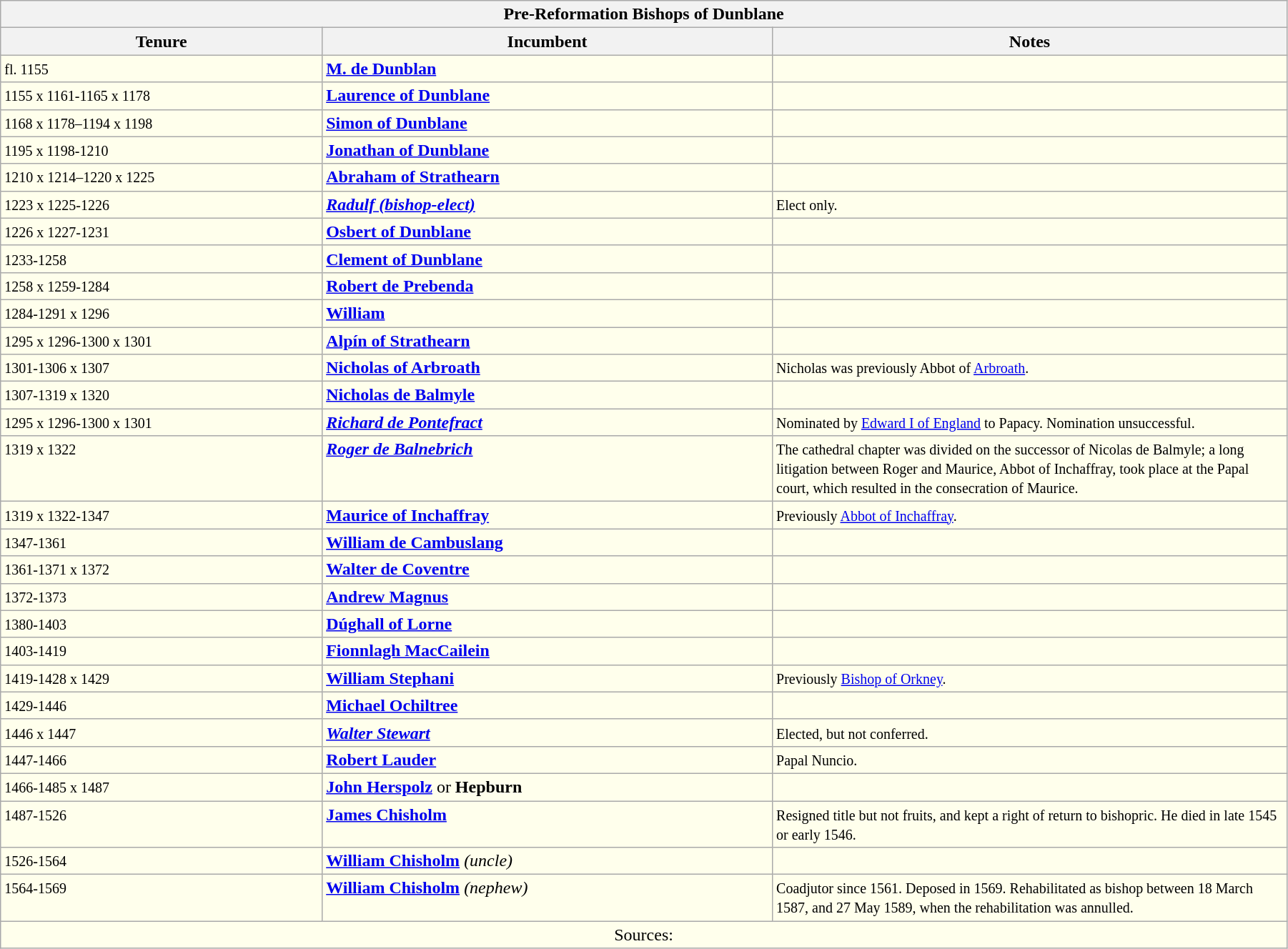<table class="wikitable" style="width:95%;" border="1" cellpadding="2">
<tr>
<th colspan="4">Pre-Reformation Bishops of Dunblane</th>
</tr>
<tr align=center>
<th width="25%">Tenure</th>
<th width="35%">Incumbent</th>
<th width="40%">Notes</th>
</tr>
<tr valign=top bgcolor="#ffffec">
<td><small>fl. 1155</small></td>
<td><strong><a href='#'>M. de Dunblan</a></strong></td>
<td><small></small></td>
</tr>
<tr valign=top bgcolor="#ffffec">
<td><small>1155 x 1161-1165 x 1178</small></td>
<td><strong><a href='#'>Laurence of Dunblane</a></strong></td>
<td><small></small></td>
</tr>
<tr valign=top bgcolor="#ffffec">
<td><small>1168 x 1178–1194 x 1198</small></td>
<td><strong><a href='#'>Simon of Dunblane</a></strong></td>
<td><small></small></td>
</tr>
<tr valign=top bgcolor="#ffffec">
<td><small>1195 x 1198-1210</small></td>
<td><strong> <a href='#'>Jonathan of Dunblane</a></strong></td>
<td><small></small></td>
</tr>
<tr valign=top bgcolor="#ffffec">
<td><small>1210 x 1214–1220 x 1225</small></td>
<td><strong><a href='#'>Abraham of Strathearn</a></strong></td>
<td><small></small></td>
</tr>
<tr valign=top bgcolor="#ffffec">
<td><small>1223 x 1225-1226</small></td>
<td><strong><em><a href='#'>Radulf (bishop-elect)</a></em></strong></td>
<td><small>Elect only. </small></td>
</tr>
<tr valign=top bgcolor="#ffffec">
<td><small>1226 x 1227-1231</small></td>
<td><strong><a href='#'>Osbert of Dunblane</a></strong></td>
<td><small></small></td>
</tr>
<tr valign=top bgcolor="#ffffec">
<td><small>1233-1258</small></td>
<td><strong><a href='#'>Clement of Dunblane</a></strong></td>
<td><small></small></td>
</tr>
<tr valign=top bgcolor="#ffffec">
<td><small>1258 x 1259-1284</small></td>
<td><strong><a href='#'>Robert de Prebenda</a></strong></td>
<td><small></small></td>
</tr>
<tr valign=top bgcolor="#ffffec">
<td><small>1284-1291 x 1296</small></td>
<td><strong><a href='#'>William</a></strong></td>
<td><small></small></td>
</tr>
<tr valign=top bgcolor="#ffffec">
<td><small>1295 x 1296-1300 x 1301</small></td>
<td><strong><a href='#'>Alpín of Strathearn</a></strong></td>
<td><small></small></td>
</tr>
<tr valign=top bgcolor="#ffffec">
<td><small>1301-1306 x 1307</small></td>
<td><strong><a href='#'>Nicholas of Arbroath</a></strong></td>
<td><small>Nicholas was previously Abbot of <a href='#'>Arbroath</a>.</small></td>
</tr>
<tr valign=top bgcolor="#ffffec">
<td><small>1307-1319 x 1320</small></td>
<td><strong><a href='#'>Nicholas de Balmyle</a></strong></td>
<td><small></small></td>
</tr>
<tr valign=top bgcolor="#ffffec">
<td><small>1295 x 1296-1300 x 1301</small></td>
<td><strong><em><a href='#'>Richard de Pontefract</a></em></strong></td>
<td><small>Nominated by <a href='#'>Edward I of England</a> to Papacy. Nomination unsuccessful.</small></td>
</tr>
<tr valign=top bgcolor="#ffffec">
<td><small>1319 x 1322</small></td>
<td><strong><em><a href='#'>Roger de Balnebrich</a></em></strong></td>
<td><small>The cathedral chapter was divided on the successor of Nicolas de Balmyle; a long litigation between Roger and Maurice, Abbot of Inchaffray, took place at the Papal court, which resulted in the consecration of Maurice. </small></td>
</tr>
<tr valign=top bgcolor="#ffffec">
<td><small>1319 x 1322-1347</small></td>
<td><strong><a href='#'>Maurice of Inchaffray</a></strong></td>
<td><small>Previously <a href='#'>Abbot of Inchaffray</a>.</small></td>
</tr>
<tr valign=top bgcolor="#ffffec">
<td><small>1347-1361</small></td>
<td><strong><a href='#'>William de Cambuslang</a></strong></td>
<td><small></small></td>
</tr>
<tr valign=top bgcolor="#ffffec">
<td><small>1361-1371 x 1372</small></td>
<td><strong><a href='#'>Walter de Coventre</a></strong></td>
<td><small></small></td>
</tr>
<tr valign=top bgcolor="#ffffec">
<td><small>1372-1373</small></td>
<td><strong><a href='#'>Andrew Magnus</a></strong></td>
<td><small></small></td>
</tr>
<tr valign=top bgcolor="#ffffec">
<td><small>1380-1403</small></td>
<td><strong><a href='#'>Dúghall of Lorne</a></strong></td>
<td><small></small></td>
</tr>
<tr valign=top bgcolor="#ffffec">
<td><small>1403-1419</small></td>
<td><strong><a href='#'>Fionnlagh MacCailein</a></strong></td>
<td><small></small></td>
</tr>
<tr valign=top bgcolor="#ffffec">
<td><small>1419-1428 x 1429</small></td>
<td><strong><a href='#'>William Stephani</a></strong></td>
<td><small>Previously <a href='#'>Bishop of Orkney</a>.</small></td>
</tr>
<tr valign=top bgcolor="#ffffec">
<td><small>1429-1446</small></td>
<td><strong><a href='#'>Michael Ochiltree</a></strong></td>
<td><small></small></td>
</tr>
<tr valign=top bgcolor="#ffffec">
<td><small>1446 x 1447</small></td>
<td><strong><em><a href='#'>Walter Stewart</a></em></strong></td>
<td><small>Elected, but not conferred.</small></td>
</tr>
<tr valign=top bgcolor="#ffffec">
<td><small>1447-1466</small></td>
<td><strong><a href='#'>Robert Lauder</a></strong></td>
<td><small>Papal Nuncio.</small></td>
</tr>
<tr valign=top bgcolor="#ffffec">
<td><small>1466-1485 x 1487</small></td>
<td><strong><a href='#'>John Herspolz</a></strong> or <strong>Hepburn</strong></td>
<td><small></small></td>
</tr>
<tr valign=top bgcolor="#ffffec">
<td><small>1487-1526</small></td>
<td><strong><a href='#'>James Chisholm</a></strong></td>
<td><small>Resigned title but not fruits, and kept a right of return to bishopric. He died in late 1545 or early 1546.</small></td>
</tr>
<tr valign=top bgcolor="#ffffec">
<td><small>1526-1564</small></td>
<td><strong><a href='#'>William Chisholm</a></strong> <em>(uncle)</em></td>
<td><small></small></td>
</tr>
<tr valign=top bgcolor="#ffffec">
<td><small>1564-1569</small></td>
<td><strong><a href='#'>William Chisholm</a></strong> <em>(nephew)</em></td>
<td><small>Coadjutor since 1561. Deposed in 1569. Rehabilitated as bishop between 18 March 1587, and 27 May 1589, when the rehabilitation was annulled.</small></td>
</tr>
<tr valign=top bgcolor="#ffffec">
<td align=center colspan=3>Sources:</td>
</tr>
</table>
